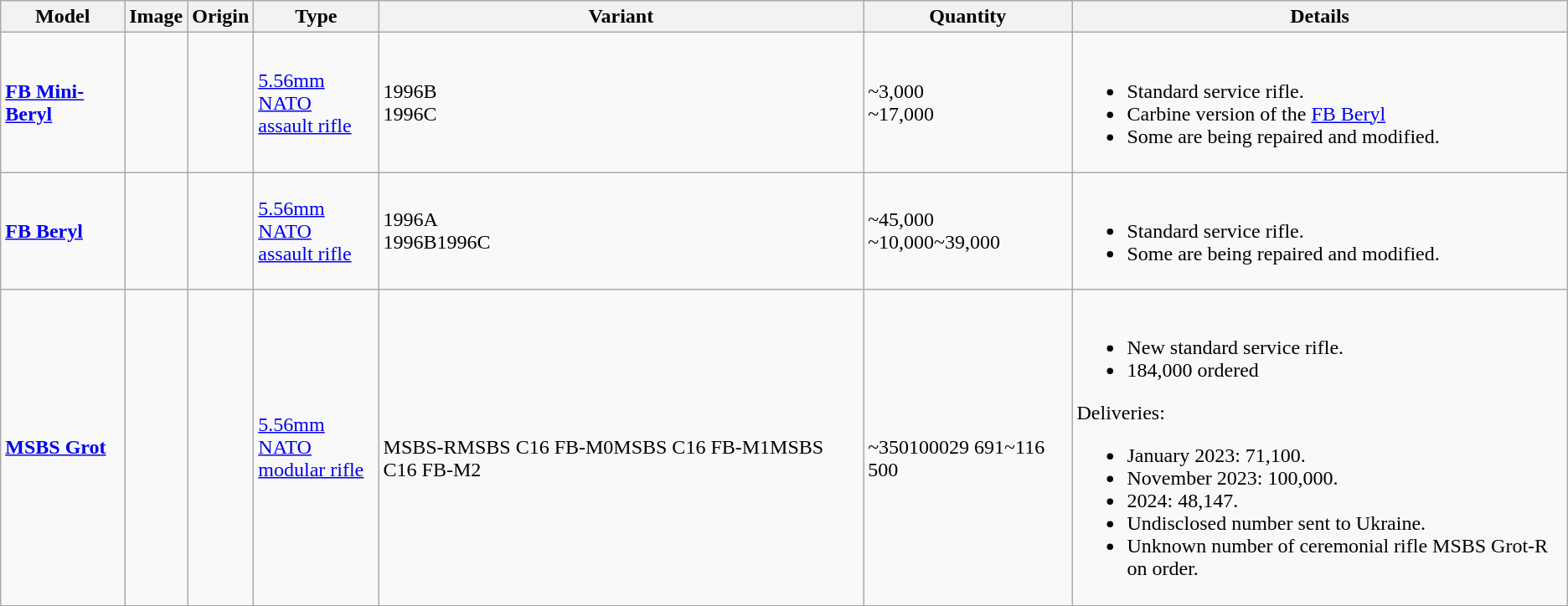<table class="wikitable">
<tr>
<th>Model</th>
<th>Image</th>
<th>Origin</th>
<th>Type</th>
<th>Variant</th>
<th>Quantity</th>
<th>Details</th>
</tr>
<tr>
<td><strong><a href='#'>FB Mini-Beryl</a></strong></td>
<td></td>
<td><small></small></td>
<td><a href='#'>5.56mm NATO</a><br><a href='#'>assault rifle</a></td>
<td>1996B<br>1996C</td>
<td>~3,000<br>~17,000</td>
<td><br><ul><li>Standard service rifle.</li><li>Carbine version of the <a href='#'>FB Beryl</a></li><li>Some are being repaired and modified.</li></ul></td>
</tr>
<tr>
<td><strong><a href='#'>FB Beryl</a></strong></td>
<td></td>
<td><small></small></td>
<td><a href='#'>5.56mm NATO</a><br><a href='#'>assault rifle</a></td>
<td>1996A<br>1996B1996C</td>
<td>~45,000<br>~10,000~39,000</td>
<td><br><ul><li>Standard service rifle.</li><li>Some are being repaired and modified.</li></ul></td>
</tr>
<tr>
<td><a href='#'><strong>MSBS Grot</strong></a></td>
<td></td>
<td><small></small></td>
<td><a href='#'>5.56mm NATO</a><br><a href='#'>modular rifle</a></td>
<td><br>MSBS-RMSBS C16 FB-M0MSBS C16 FB-M1MSBS C16 FB-M2</td>
<td><br>~350100029 691~116 500</td>
<td><br><ul><li>New standard service rifle.</li><li>184,000 ordered</li></ul>Deliveries:<ul><li>January 2023: 71,100.</li><li>November 2023: 100,000.</li><li>2024: 48,147.</li><li>Undisclosed number sent to Ukraine.</li><li>Unknown number of ceremonial rifle MSBS Grot-R on order.</li></ul></td>
</tr>
</table>
